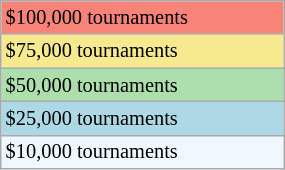<table class="wikitable" style="font-size:85%;" width=15%>
<tr style="background:#f88379;">
<td>$100,000 tournaments</td>
</tr>
<tr style="background:#f7e98e;">
<td>$75,000 tournaments</td>
</tr>
<tr style="background:#addfad;">
<td>$50,000 tournaments</td>
</tr>
<tr style="background:lightblue;">
<td>$25,000 tournaments</td>
</tr>
<tr style="background:#f0f8ff;">
<td>$10,000 tournaments</td>
</tr>
</table>
